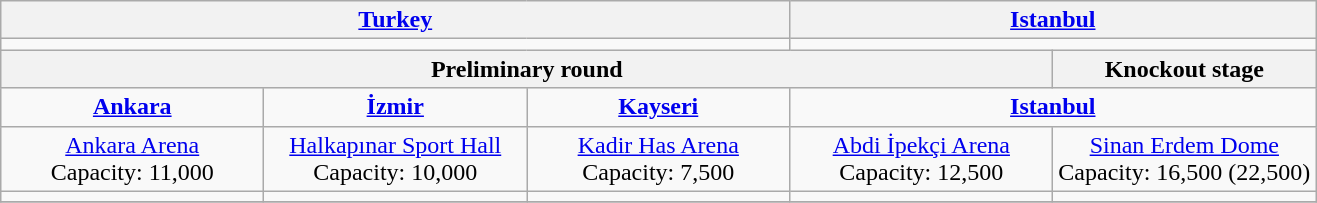<table class="wikitable" style="text-align:center;">
<tr>
<th colspan=3><a href='#'>Turkey</a></th>
<th colspan=2><a href='#'>Istanbul</a></th>
</tr>
<tr>
<td colspan=3></td>
<td colspan=2></td>
</tr>
<tr>
<th colspan=4>Preliminary round</th>
<th>Knockout stage</th>
</tr>
<tr>
<td width=20%><strong><a href='#'>Ankara</a></strong></td>
<td width=20%><strong><a href='#'>İzmir</a></strong></td>
<td width=20%><strong><a href='#'>Kayseri</a></strong></td>
<td colspan=2><strong><a href='#'>Istanbul</a></strong></td>
</tr>
<tr>
<td><a href='#'>Ankara Arena</a><br>Capacity: 11,000</td>
<td><a href='#'>Halkapınar Sport Hall</a><br>Capacity: 10,000</td>
<td><a href='#'>Kadir Has Arena</a><br>Capacity: 7,500</td>
<td width=20%><a href='#'>Abdi İpekçi Arena</a><br>Capacity: 12,500</td>
<td width=20%><a href='#'>Sinan Erdem Dome</a><br>Capacity: 16,500 (22,500)</td>
</tr>
<tr>
<td></td>
<td></td>
<td></td>
<td></td>
<td></td>
</tr>
<tr>
</tr>
</table>
